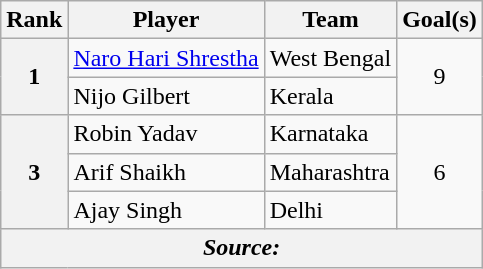<table class="wikitable">
<tr>
<th>Rank</th>
<th>Player</th>
<th>Team</th>
<th>Goal(s)</th>
</tr>
<tr>
<th rowspan="2">1</th>
<td><a href='#'>Naro Hari Shrestha</a></td>
<td>West Bengal</td>
<td rowspan="2" align=center>9</td>
</tr>
<tr>
<td>Nijo Gilbert</td>
<td>Kerala</td>
</tr>
<tr>
<th rowspan="3">3</th>
<td>Robin Yadav</td>
<td>Karnataka</td>
<td rowspan="3" align=center>6</td>
</tr>
<tr>
<td>Arif Shaikh</td>
<td>Maharashtra</td>
</tr>
<tr>
<td>Ajay Singh</td>
<td>Delhi</td>
</tr>
<tr>
<th colspan=4 align=center><em>Source: </em></th>
</tr>
</table>
